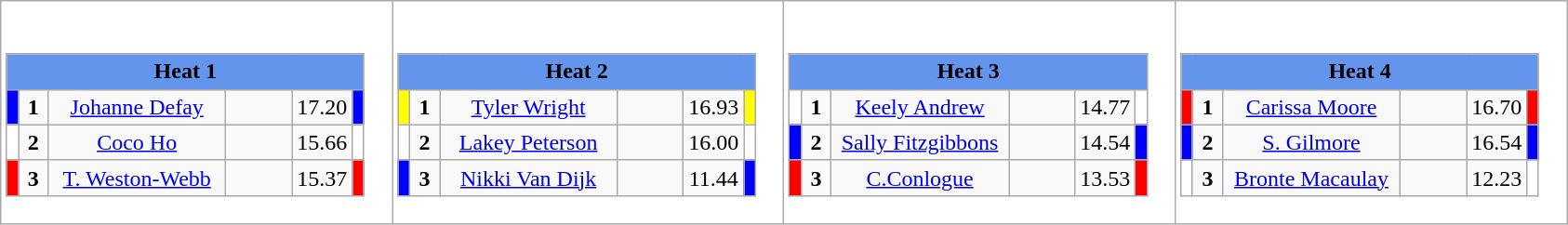<table class="wikitable" style="background:#fff;">
<tr>
<td><div><br><table class="wikitable">
<tr>
<td colspan="6"  style="text-align:center; background:#6495ed;"><strong>Heat 1</strong></td>
</tr>
<tr>
<td style="width:01px; background: #00f;"></td>
<td style="width:14px; text-align:center;"><strong>1</strong></td>
<td style="width:120px; text-align:center;"><a href='#'>Johanne Defay</a></td>
<td style="width:40px; text-align:center;"></td>
<td style="width:20px; text-align:center;">17.20</td>
<td style="width:01px; background: #00f;"></td>
</tr>
<tr>
<td style="width:01px; background: #fff;"></td>
<td style="width:14px; text-align:center;"><strong>2</strong></td>
<td style="width:120px; text-align:center;"><a href='#'>Coco Ho</a></td>
<td style="width:40px; text-align:center;"></td>
<td style="width:20px; text-align:center;">15.66</td>
<td style="width:01px; background: #fff;"></td>
</tr>
<tr>
<td style="width:01px; background: #f00;"></td>
<td style="width:14px; text-align:center;"><strong>3</strong></td>
<td style="width:120px; text-align:center;"><a href='#'>T. Weston-Webb</a></td>
<td style="width:40px; text-align:center;"></td>
<td style="width:20px; text-align:center;">15.37</td>
<td style="width:01px; background: #f00;"></td>
</tr>
</table>
</div></td>
<td><div><br><table class="wikitable">
<tr>
<td colspan="6"  style="text-align:center; background:#6495ed;"><strong>Heat 2</strong></td>
</tr>
<tr>
<td style="width:01px; background: #ff0;"></td>
<td style="width:14px; text-align:center;"><strong>1</strong></td>
<td style="width:120px; text-align:center;"><a href='#'>Tyler Wright</a></td>
<td style="width:40px; text-align:center;"></td>
<td style="width:20px; text-align:center;">16.93</td>
<td style="width:01px; background: #ff0;"></td>
</tr>
<tr>
<td style="width:01px; background: #fff;"></td>
<td style="width:14px; text-align:center;"><strong>2</strong></td>
<td style="width:120px; text-align:center;"><a href='#'>Lakey Peterson</a></td>
<td style="width:40px; text-align:center;"></td>
<td style="width:20px; text-align:center;">16.00</td>
<td style="width:01px; background: #fff;"></td>
</tr>
<tr>
<td style="width:01px; background: #00f;"></td>
<td style="width:14px; text-align:center;"><strong>3</strong></td>
<td style="width:120px; text-align:center;"><a href='#'>Nikki Van Dijk</a></td>
<td style="width:40px; text-align:center;"></td>
<td style="width:20px; text-align:center;">11.44</td>
<td style="width:01px; background: #00f;"></td>
</tr>
</table>
</div></td>
<td><div><br><table class="wikitable">
<tr>
<td colspan="6"  style="text-align:center; background:#6495ed;"><strong>Heat 3</strong></td>
</tr>
<tr>
<td style="width:01px; background: #fff;"></td>
<td style="width:14px; text-align:center;"><strong>1</strong></td>
<td style="width:120px; text-align:center;"><a href='#'>Keely Andrew</a></td>
<td style="width:40px; text-align:center;"></td>
<td style="width:20px; text-align:center;">14.77</td>
<td style="width:01px; background: #fff;"></td>
</tr>
<tr>
<td style="width:01px; background: #00f;"></td>
<td style="width:14px; text-align:center;"><strong>2</strong></td>
<td style="width:120px; text-align:center;"><a href='#'>Sally Fitzgibbons</a></td>
<td style="width:40px; text-align:center;"></td>
<td style="width:20px; text-align:center;">14.54</td>
<td style="width:01px; background: #00f;"></td>
</tr>
<tr>
<td style="width:01px; background: #f00;"></td>
<td style="width:14px; text-align:center;"><strong>3</strong></td>
<td style="width:120px; text-align:center;"><a href='#'>C.Conlogue</a></td>
<td style="width:40px; text-align:center;"></td>
<td style="width:20px; text-align:center;">13.53</td>
<td style="width:01px; background: #f00;"></td>
</tr>
</table>
</div></td>
<td><div><br><table class="wikitable">
<tr>
<td colspan="6"  style="text-align:center; background:#6495ed;"><strong>Heat 4</strong></td>
</tr>
<tr>
<td style="width:01px; background: #f00;"></td>
<td style="width:14px; text-align:center;"><strong>1</strong></td>
<td style="width:120px; text-align:center;"><a href='#'>Carissa Moore</a></td>
<td style="width:40px; text-align:center;"></td>
<td style="width:20px; text-align:center;">16.70</td>
<td style="width:01px; background: #f00;"></td>
</tr>
<tr>
<td style="width:01px; background: #00f;"></td>
<td style="width:14px; text-align:center;"><strong>2</strong></td>
<td style="width:120px; text-align:center;"><a href='#'>S. Gilmore</a></td>
<td style="width:40px; text-align:center;"></td>
<td style="width:20px; text-align:center;">16.54</td>
<td style="width:01px; background: #00f;"></td>
</tr>
<tr>
<td style="width:01px; background: #fff;"></td>
<td style="width:14px; text-align:center;"><strong>3</strong></td>
<td style="width:120px; text-align:center;"><a href='#'>Bronte Macaulay</a></td>
<td style="width:40px; text-align:center;"></td>
<td style="width:20px; text-align:center;">12.23</td>
<td style="width:01px; background: #fff;"></td>
</tr>
</table>
</div></td>
</tr>
</table>
